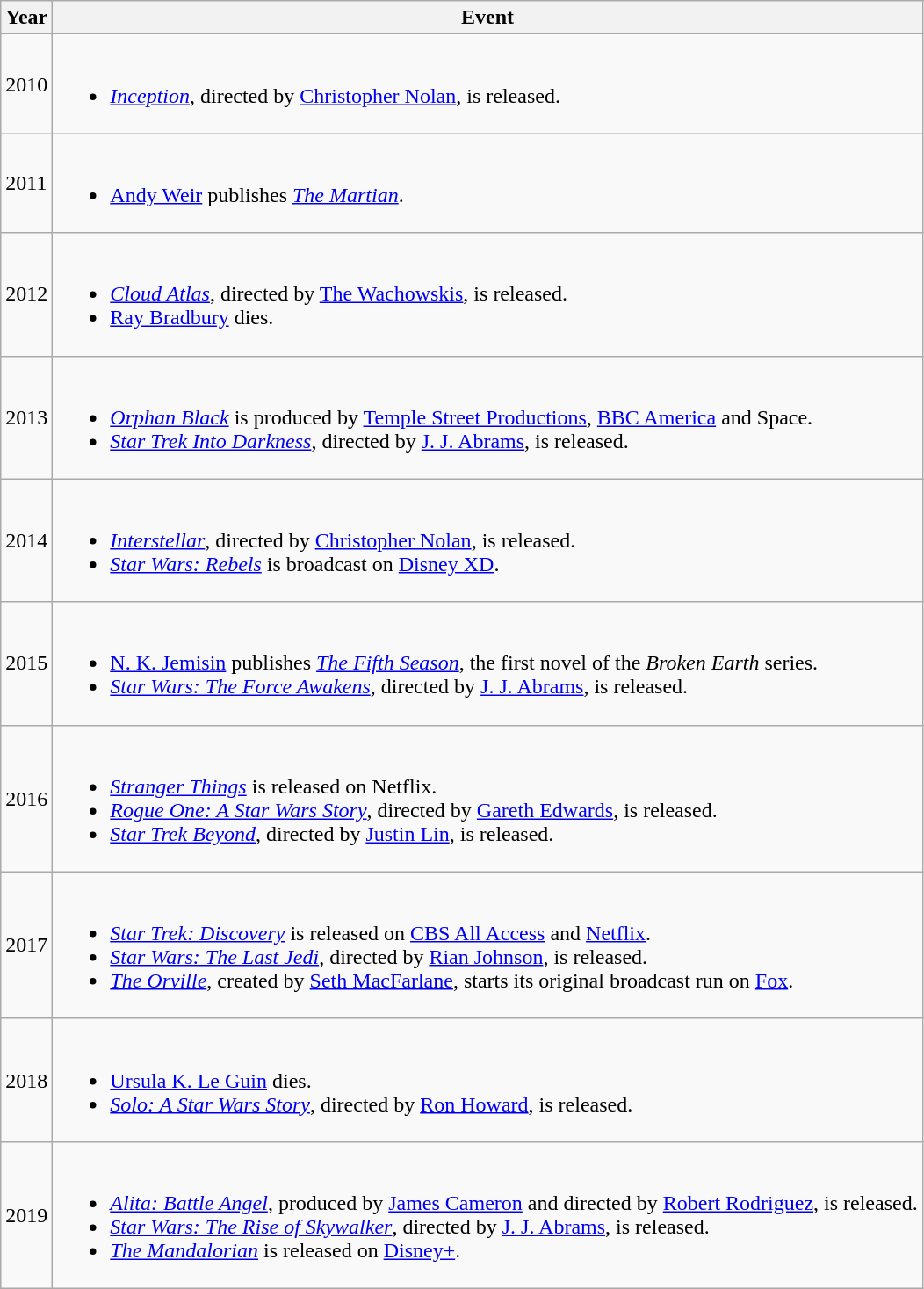<table class="wikitable">
<tr>
<th scope="col">Year</th>
<th scope="col">Event</th>
</tr>
<tr>
<td>2010</td>
<td><br><ul><li><em><a href='#'>Inception</a></em>, directed by <a href='#'>Christopher Nolan</a>, is released.</li></ul></td>
</tr>
<tr>
<td>2011</td>
<td><br><ul><li><a href='#'>Andy Weir</a> publishes <em><a href='#'>The Martian</a></em>.</li></ul></td>
</tr>
<tr>
<td>2012</td>
<td><br><ul><li><em><a href='#'>Cloud Atlas</a></em>, directed by <a href='#'>The Wachowskis</a>, is released.</li><li><a href='#'>Ray Bradbury</a> dies.</li></ul></td>
</tr>
<tr>
<td>2013</td>
<td><br><ul><li><em><a href='#'>Orphan Black</a></em> is produced by <a href='#'>Temple Street Productions</a>, <a href='#'>BBC America</a> and Space.</li><li><em><a href='#'>Star Trek Into Darkness</a></em>, directed by <a href='#'>J. J. Abrams</a>, is released.</li></ul></td>
</tr>
<tr>
<td>2014</td>
<td><br><ul><li><em><a href='#'>Interstellar</a></em>, directed by <a href='#'>Christopher Nolan</a>, is released.</li><li><em><a href='#'>Star Wars: Rebels</a></em> is broadcast on <a href='#'>Disney XD</a>.</li></ul></td>
</tr>
<tr>
<td>2015</td>
<td><br><ul><li><a href='#'>N. K. Jemisin</a> publishes <em><a href='#'>The Fifth Season</a></em>, the first novel of the <em>Broken Earth</em> series.</li><li><em><a href='#'>Star Wars: The Force Awakens</a></em>, directed by <a href='#'>J. J. Abrams</a>, is released.</li></ul></td>
</tr>
<tr>
<td>2016</td>
<td><br><ul><li><em><a href='#'>Stranger Things</a></em> is released on Netflix.</li><li><em><a href='#'>Rogue One: A Star Wars Story</a></em>, directed by <a href='#'>Gareth Edwards</a>, is released.</li><li><em><a href='#'>Star Trek Beyond</a></em>, directed by <a href='#'>Justin Lin</a>, is released.</li></ul></td>
</tr>
<tr>
<td>2017</td>
<td><br><ul><li><em><a href='#'>Star Trek: Discovery</a></em> is released on <a href='#'>CBS All Access</a> and <a href='#'>Netflix</a>.</li><li><em><a href='#'>Star Wars: The Last Jedi</a></em>, directed by <a href='#'>Rian Johnson</a>, is released.</li><li><em><a href='#'>The Orville</a></em>, created by <a href='#'>Seth MacFarlane</a>, starts its original broadcast run on <a href='#'>Fox</a>.</li></ul></td>
</tr>
<tr>
<td>2018</td>
<td><br><ul><li><a href='#'>Ursula K. Le Guin</a> dies.</li><li><em><a href='#'>Solo: A Star Wars Story</a></em>, directed by <a href='#'>Ron Howard</a>, is released.</li></ul></td>
</tr>
<tr>
<td>2019</td>
<td><br><ul><li><em><a href='#'>Alita: Battle Angel</a></em>, produced by <a href='#'>James Cameron</a> and directed by <a href='#'>Robert Rodriguez</a>, is released.</li><li><em><a href='#'>Star Wars: The Rise of Skywalker</a></em>, directed by <a href='#'>J. J. Abrams</a>, is released.</li><li><em><a href='#'>The Mandalorian</a></em> is released on <a href='#'>Disney+</a>.</li></ul></td>
</tr>
</table>
